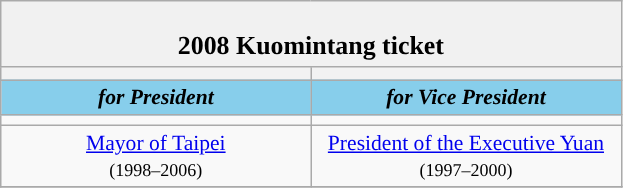<table class="wikitable" style="font-size:90%; text-align:center;">
<tr>
<td colspan="28" style="background:#f1f1f1;"><br><big><strong>2008 Kuomintang ticket</strong></big></td>
</tr>
<tr>
<th style="width:3em; font-size:135%; background:"></th>
<th style="width:3em; font-size:135%; background:"></th>
</tr>
<tr style="color:#000; font-size:100%; background:skyblue;">
<td style="width:3em; width:200px;"><strong><em>for President</em></strong></td>
<td style="width:3em; width:200px;"><strong><em>for Vice President</em></strong></td>
</tr>
<tr>
<td></td>
<td></td>
</tr>
<tr>
<td><a href='#'>Mayor of Taipei</a><br><small>(1998–2006)</small></td>
<td><a href='#'>President of the Executive Yuan</a><br><small>(1997–2000)</small></td>
</tr>
<tr>
</tr>
</table>
